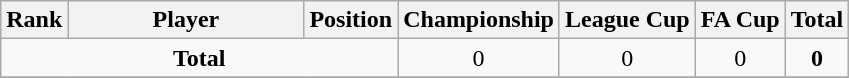<table class="wikitable">
<tr>
<th>Rank</th>
<th style="width:150px;">Player</th>
<th>Position</th>
<th>Championship</th>
<th>League Cup</th>
<th>FA Cup</th>
<th>Total</th>
</tr>
<tr>
<td colspan=3 align=center><strong>Total</strong></td>
<td align=center>0</td>
<td align=center>0</td>
<td align=center>0</td>
<td align=center><strong>0</strong></td>
</tr>
<tr>
</tr>
</table>
